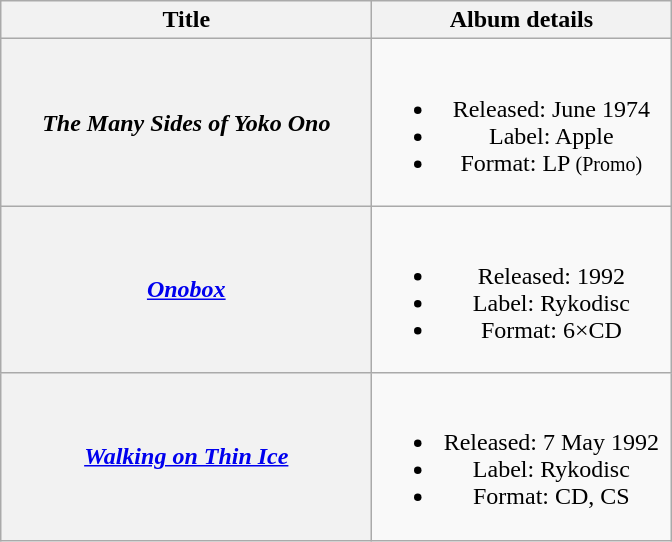<table class="wikitable plainrowheaders" style="text-align:center">
<tr>
<th scope="col" style="width:15em;">Title</th>
<th scope="col" style="width:12em;">Album details</th>
</tr>
<tr>
<th scope="row"><em>The Many Sides of Yoko Ono</em></th>
<td><br><ul><li>Released: June 1974</li><li>Label: Apple</li><li>Format: LP <small>(Promo)</small></li></ul></td>
</tr>
<tr>
<th scope="row"><em><a href='#'>Onobox</a></em></th>
<td><br><ul><li>Released: 1992</li><li>Label: Rykodisc</li><li>Format: 6×CD</li></ul></td>
</tr>
<tr>
<th scope="row"><em><a href='#'>Walking on Thin Ice</a></em></th>
<td><br><ul><li>Released: 7 May 1992</li><li>Label: Rykodisc</li><li>Format: CD, CS</li></ul></td>
</tr>
</table>
